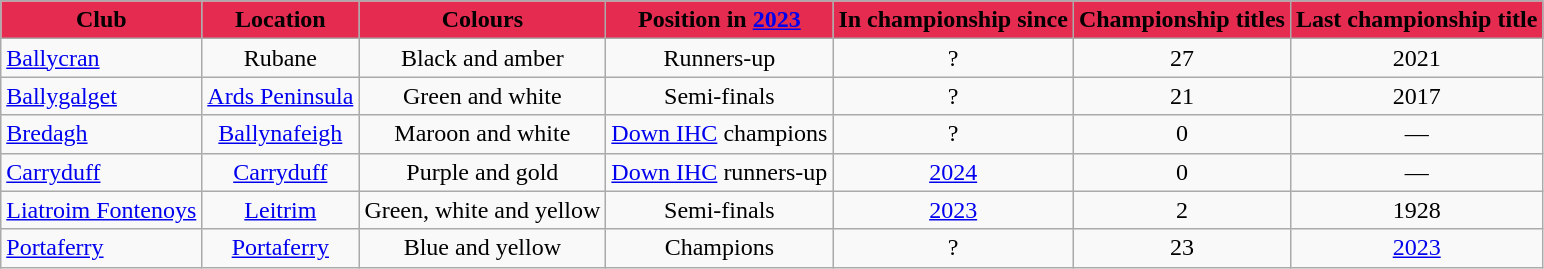<table class="wikitable sortable" style="text-align:center">
<tr>
<th style="background:#E52B50;color:black;">Club</th>
<th style="background:#E52B50;color:black;">Location</th>
<th style="background:#E52B50;color:black;">Colours</th>
<th style="background:#E52B50;color:black;">Position in <a href='#'>2023</a></th>
<th style="background:#E52B50;color:black;">In championship since</th>
<th style="background:#E52B50;color:black;">Championship titles</th>
<th style="background:#E52B50;color:black;">Last championship title</th>
</tr>
<tr>
<td style="text-align:left"> <a href='#'>Ballycran</a></td>
<td>Rubane</td>
<td>Black and amber</td>
<td>Runners-up</td>
<td>?</td>
<td>27</td>
<td>2021</td>
</tr>
<tr>
<td style="text-align:left"> <a href='#'>Ballygalget</a></td>
<td><a href='#'>Ards Peninsula</a></td>
<td>Green and white</td>
<td>Semi-finals</td>
<td>?</td>
<td>21</td>
<td>2017</td>
</tr>
<tr>
<td style="text-align:left"> <a href='#'>Bredagh</a></td>
<td><a href='#'>Ballynafeigh</a></td>
<td>Maroon and white</td>
<td><a href='#'>Down IHC</a> champions</td>
<td>?</td>
<td>0</td>
<td>—</td>
</tr>
<tr>
<td style="text-align:left"> <a href='#'>Carryduff</a></td>
<td><a href='#'>Carryduff</a></td>
<td>Purple and gold</td>
<td><a href='#'>Down IHC</a> runners-up</td>
<td><a href='#'>2024</a></td>
<td>0</td>
<td>—</td>
</tr>
<tr>
<td style="text-align:left"> <a href='#'>Liatroim Fontenoys</a></td>
<td><a href='#'>Leitrim</a></td>
<td>Green, white and yellow</td>
<td>Semi-finals</td>
<td><a href='#'>2023</a></td>
<td>2</td>
<td>1928</td>
</tr>
<tr>
<td style="text-align:left"> <a href='#'>Portaferry</a></td>
<td><a href='#'>Portaferry</a></td>
<td>Blue and yellow</td>
<td>Champions</td>
<td>?</td>
<td>23</td>
<td><a href='#'>2023</a></td>
</tr>
</table>
